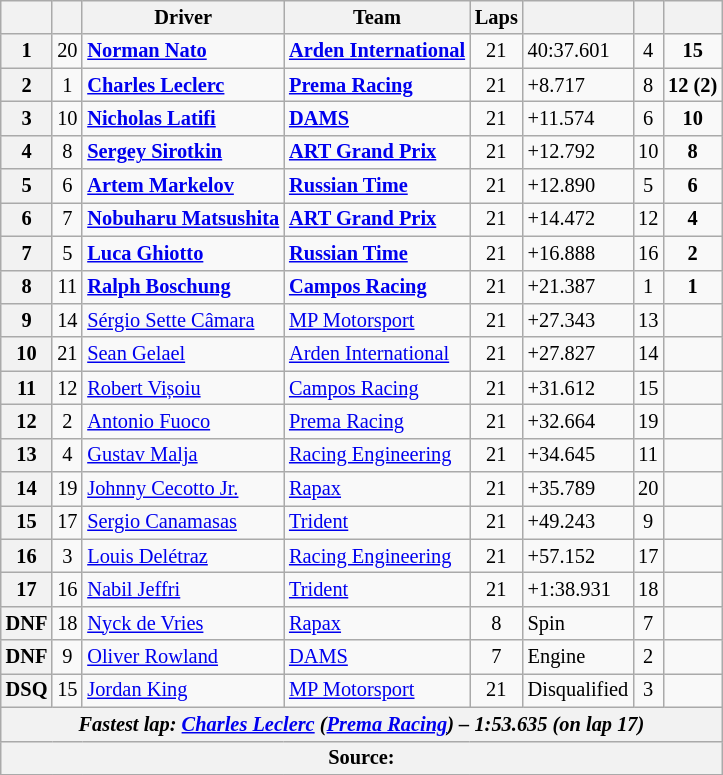<table class="wikitable" style="font-size:85%">
<tr>
<th scope="col"></th>
<th scope="col"></th>
<th scope="col">Driver</th>
<th scope="col">Team</th>
<th scope="col">Laps</th>
<th scope="col"></th>
<th scope="col"></th>
<th scope="col"></th>
</tr>
<tr>
<th scope="row">1</th>
<td align="center">20</td>
<td> <strong><a href='#'>Norman Nato</a></strong></td>
<td><strong><a href='#'>Arden International</a></strong></td>
<td align="center">21</td>
<td>40:37.601</td>
<td align="center">4</td>
<td align="center"><strong>15</strong></td>
</tr>
<tr>
<th scope="row">2</th>
<td align="center">1</td>
<td> <strong><a href='#'>Charles Leclerc</a></strong></td>
<td><strong><a href='#'>Prema Racing</a></strong></td>
<td align="center">21</td>
<td>+8.717</td>
<td align="center">8</td>
<td align="center"><strong>12 (2)</strong></td>
</tr>
<tr>
<th scope="row">3</th>
<td align="center">10</td>
<td> <strong><a href='#'>Nicholas Latifi</a></strong></td>
<td><strong><a href='#'>DAMS</a></strong></td>
<td align="center">21</td>
<td>+11.574</td>
<td align="center">6</td>
<td align="center"><strong>10</strong></td>
</tr>
<tr>
<th scope="row">4</th>
<td align="center">8</td>
<td> <strong><a href='#'>Sergey Sirotkin</a></strong></td>
<td><strong><a href='#'>ART Grand Prix</a></strong></td>
<td align="center">21</td>
<td>+12.792</td>
<td align="center">10</td>
<td align="center"><strong>8</strong></td>
</tr>
<tr>
<th scope="row">5</th>
<td align="center">6</td>
<td> <strong><a href='#'>Artem Markelov</a></strong></td>
<td><strong><a href='#'>Russian Time</a></strong></td>
<td align="center">21</td>
<td>+12.890</td>
<td align="center">5</td>
<td align="center"><strong>6</strong></td>
</tr>
<tr>
<th scope="row">6</th>
<td align="center">7</td>
<td> <strong><a href='#'>Nobuharu Matsushita</a></strong></td>
<td><strong><a href='#'>ART Grand Prix</a></strong></td>
<td align="center">21</td>
<td>+14.472</td>
<td align="center">12</td>
<td align="center"><strong>4</strong></td>
</tr>
<tr>
<th scope="row">7</th>
<td align="center">5</td>
<td> <strong><a href='#'>Luca Ghiotto</a></strong></td>
<td><strong><a href='#'>Russian Time</a></strong></td>
<td align="center">21</td>
<td>+16.888</td>
<td align="center">16</td>
<td align="center"><strong>2</strong></td>
</tr>
<tr>
<th scope="row">8</th>
<td align="center">11</td>
<td> <strong><a href='#'>Ralph Boschung</a></strong></td>
<td><strong><a href='#'>Campos Racing</a></strong></td>
<td align="center">21</td>
<td>+21.387</td>
<td align="center">1</td>
<td align="center"><strong>1</strong></td>
</tr>
<tr>
<th scope="row">9</th>
<td align="center">14</td>
<td> <a href='#'>Sérgio Sette Câmara</a></td>
<td><a href='#'>MP Motorsport</a></td>
<td align="center">21</td>
<td>+27.343</td>
<td align="center">13</td>
<td></td>
</tr>
<tr>
<th scope="row">10</th>
<td align="center">21</td>
<td> <a href='#'>Sean Gelael</a></td>
<td><a href='#'>Arden International</a></td>
<td align="center">21</td>
<td>+27.827</td>
<td align="center">14</td>
<td></td>
</tr>
<tr>
<th scope="row">11</th>
<td align="center">12</td>
<td> <a href='#'>Robert Vișoiu</a></td>
<td><a href='#'>Campos Racing</a></td>
<td align="center">21</td>
<td>+31.612</td>
<td align="center">15</td>
<td></td>
</tr>
<tr>
<th scope="row">12</th>
<td align="center">2</td>
<td> <a href='#'>Antonio Fuoco</a></td>
<td><a href='#'>Prema Racing</a></td>
<td align="center">21</td>
<td>+32.664</td>
<td align="center">19</td>
<td></td>
</tr>
<tr>
<th scope="row">13</th>
<td align="center">4</td>
<td> <a href='#'>Gustav Malja</a></td>
<td><a href='#'>Racing Engineering</a></td>
<td align="center">21</td>
<td>+34.645</td>
<td align="center">11</td>
<td></td>
</tr>
<tr>
<th scope="row">14</th>
<td align="center">19</td>
<td> <a href='#'>Johnny Cecotto Jr.</a></td>
<td><a href='#'>Rapax</a></td>
<td align="center">21</td>
<td>+35.789</td>
<td align="center">20</td>
<td></td>
</tr>
<tr>
<th scope="row">15</th>
<td align="center">17</td>
<td> <a href='#'>Sergio Canamasas</a></td>
<td><a href='#'>Trident</a></td>
<td align="center">21</td>
<td>+49.243</td>
<td align="center">9</td>
<td></td>
</tr>
<tr>
<th scope="row">16</th>
<td align="center">3</td>
<td> <a href='#'>Louis Delétraz</a></td>
<td><a href='#'>Racing Engineering</a></td>
<td align="center">21</td>
<td>+57.152</td>
<td align="center">17</td>
<td></td>
</tr>
<tr>
<th scope="row">17</th>
<td align="center">16</td>
<td> <a href='#'>Nabil Jeffri</a></td>
<td><a href='#'>Trident</a></td>
<td align="center">21</td>
<td>+1:38.931</td>
<td align="center">18</td>
<td></td>
</tr>
<tr>
<th scope="row">DNF</th>
<td align="center">18</td>
<td> <a href='#'>Nyck de Vries</a></td>
<td><a href='#'>Rapax</a></td>
<td align="center">8</td>
<td>Spin</td>
<td align="center">7</td>
<td></td>
</tr>
<tr>
<th scope="row">DNF</th>
<td align="center">9</td>
<td> <a href='#'>Oliver Rowland</a></td>
<td><a href='#'>DAMS</a></td>
<td align="center">7</td>
<td>Engine</td>
<td align="center">2</td>
<td></td>
</tr>
<tr>
<th scope="row">DSQ</th>
<td align="center">15</td>
<td> <a href='#'>Jordan King</a></td>
<td><a href='#'>MP Motorsport</a></td>
<td align="center">21</td>
<td>Disqualified</td>
<td align="center">3</td>
<td></td>
</tr>
<tr>
<th colspan="8" align="center"><em>Fastest lap:  <a href='#'>Charles Leclerc</a> (<a href='#'>Prema Racing</a>) – 1:53.635 (on lap 17)</em></th>
</tr>
<tr>
<th colspan="8">Source:</th>
</tr>
<tr>
</tr>
</table>
